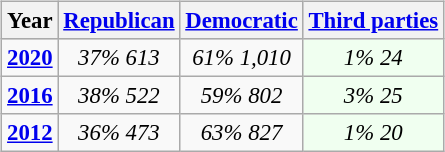<table class="wikitable" style="float:right; font-size:95%;">
<tr bgcolor=lightgrey>
<th>Year</th>
<th><a href='#'>Republican</a></th>
<th><a href='#'>Democratic</a></th>
<th><a href='#'>Third parties</a></th>
</tr>
<tr>
<td><strong><a href='#'>2020</a></strong></td>
<td style="text-align:center;" ><em>37%</em> <em>613</em></td>
<td style="text-align:center;" ><em>61%</em> <em>1,010</em></td>
<td style="text-align:center; background:honeyDew;"><em>1%</em> <em>24</em></td>
</tr>
<tr>
<td><strong><a href='#'>2016</a></strong></td>
<td style="text-align:center;" ><em>38%</em> <em>522</em></td>
<td style="text-align:center;" ><em>59%</em> <em>802</em></td>
<td style="text-align:center; background:honeyDew;"><em>3%</em> <em>25</em></td>
</tr>
<tr>
<td><strong><a href='#'>2012</a></strong></td>
<td style="text-align:center;" ><em>36%</em> <em>473</em></td>
<td style="text-align:center;" ><em>63%</em> <em>827</em></td>
<td style="text-align:center; background:honeyDew;"><em>1%</em> <em>20</em></td>
</tr>
</table>
